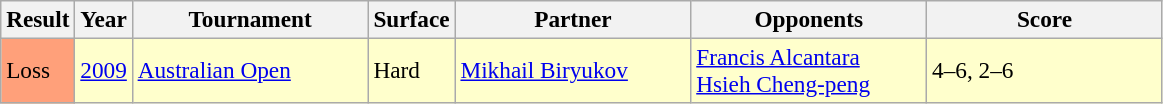<table class="wikitable" style=font-size:97%>
<tr>
<th>Result</th>
<th>Year</th>
<th width=150>Tournament</th>
<th>Surface</th>
<th width=150>Partner</th>
<th width=150>Opponents</th>
<th width=150>Score</th>
</tr>
<tr style="background:#ffc;">
<td bgcolor=FFA07A>Loss</td>
<td><a href='#'>2009</a></td>
<td><a href='#'>Australian Open</a></td>
<td>Hard</td>
<td> <a href='#'>Mikhail Biryukov</a></td>
<td> <a href='#'>Francis Alcantara</a><br> <a href='#'>Hsieh Cheng-peng</a></td>
<td>4–6, 2–6</td>
</tr>
</table>
